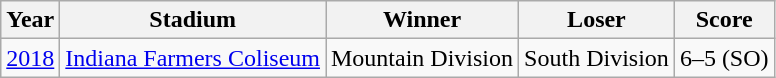<table class="wikitable sortable">
<tr>
<th>Year</th>
<th>Stadium</th>
<th>Winner</th>
<th>Loser</th>
<th>Score</th>
</tr>
<tr>
<td><a href='#'>2018</a></td>
<td><a href='#'>Indiana Farmers Coliseum</a></td>
<td>Mountain Division</td>
<td>South Division</td>
<td>6–5 (SO)</td>
</tr>
</table>
